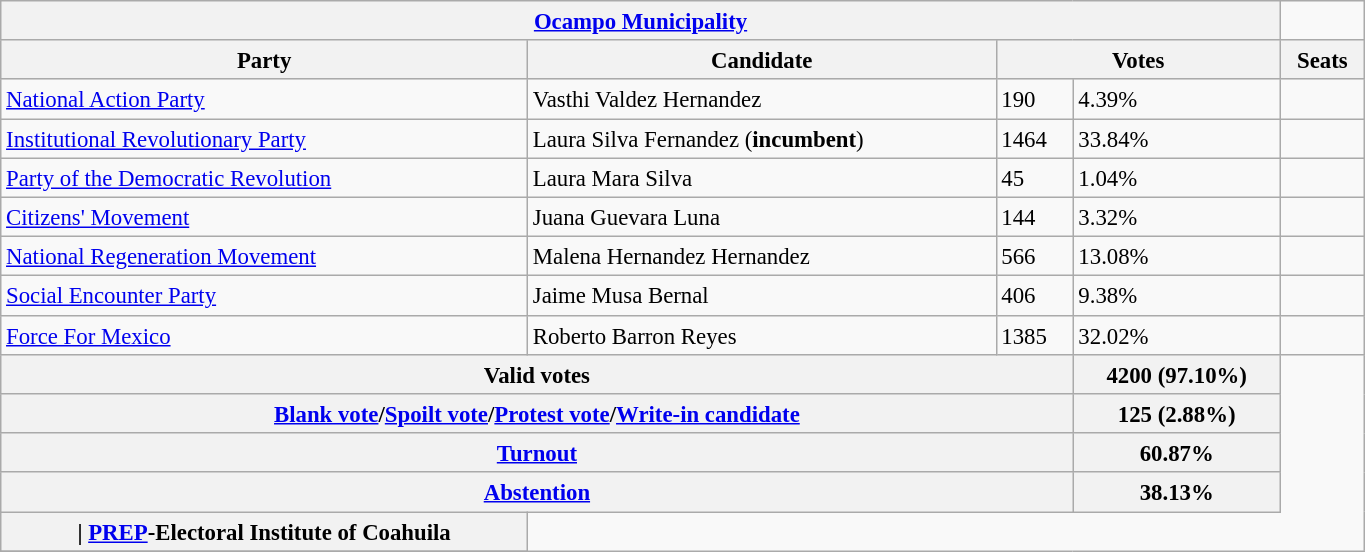<table class="wikitable collapsible collapsed" style="font-size:95%; width:72%; line-height:126%; margin-bottom:0">
<tr>
<th Colspan = 4><strong><a href='#'>Ocampo Municipality</a></strong></th>
</tr>
<tr style="background:#efefef;">
<th Colspan = 1><strong>Party</strong></th>
<th Colspan = 1><strong>Candidate</strong></th>
<th Colspan = 2><strong>Votes</strong></th>
<th Colspan = 1><strong>Seats</strong></th>
</tr>
<tr>
<td> <a href='#'>National Action Party</a></td>
<td>Vasthi Valdez Hernandez</td>
<td>190</td>
<td>4.39%</td>
<td></td>
</tr>
<tr>
<td> <a href='#'>Institutional Revolutionary Party</a></td>
<td>Laura Silva Fernandez (<strong>incumbent</strong>)</td>
<td>1464</td>
<td>33.84%</td>
<td></td>
</tr>
<tr>
<td> <a href='#'>Party of the Democratic Revolution</a></td>
<td>Laura Mara Silva</td>
<td>45</td>
<td>1.04%</td>
<td></td>
</tr>
<tr>
<td> <a href='#'>Citizens' Movement</a></td>
<td>Juana Guevara Luna</td>
<td>144</td>
<td>3.32%</td>
<td></td>
</tr>
<tr>
<td> <a href='#'>National Regeneration Movement</a></td>
<td>Malena Hernandez Hernandez</td>
<td>566</td>
<td>13.08%</td>
<td></td>
</tr>
<tr>
<td><a href='#'>Social Encounter Party</a></td>
<td>Jaime Musa Bernal</td>
<td>406</td>
<td>9.38%</td>
<td></td>
</tr>
<tr>
<td><a href='#'>Force For Mexico</a></td>
<td>Roberto Barron Reyes</td>
<td>1385</td>
<td>32.02%</td>
<td></td>
</tr>
<tr>
<th Colspan = 3><strong>Valid votes</strong></th>
<th>4200 (97.10%)</th>
</tr>
<tr>
<th Colspan = 3><strong><a href='#'>Blank vote</a>/<a href='#'>Spoilt vote</a>/<a href='#'>Protest vote</a>/<a href='#'>Write-in candidate</a></strong></th>
<th>125 (2.88%)</th>
</tr>
<tr>
<th Colspan = 3><strong><a href='#'>Turnout</a></strong></th>
<th>60.87%</th>
</tr>
<tr>
<th Colspan = 3><strong><a href='#'>Abstention</a></strong></th>
<th>38.13%</th>
</tr>
<tr>
<th Colspan =>| <a href='#'>PREP</a>-Electoral Institute of Coahuila</th>
</tr>
<tr>
</tr>
</table>
